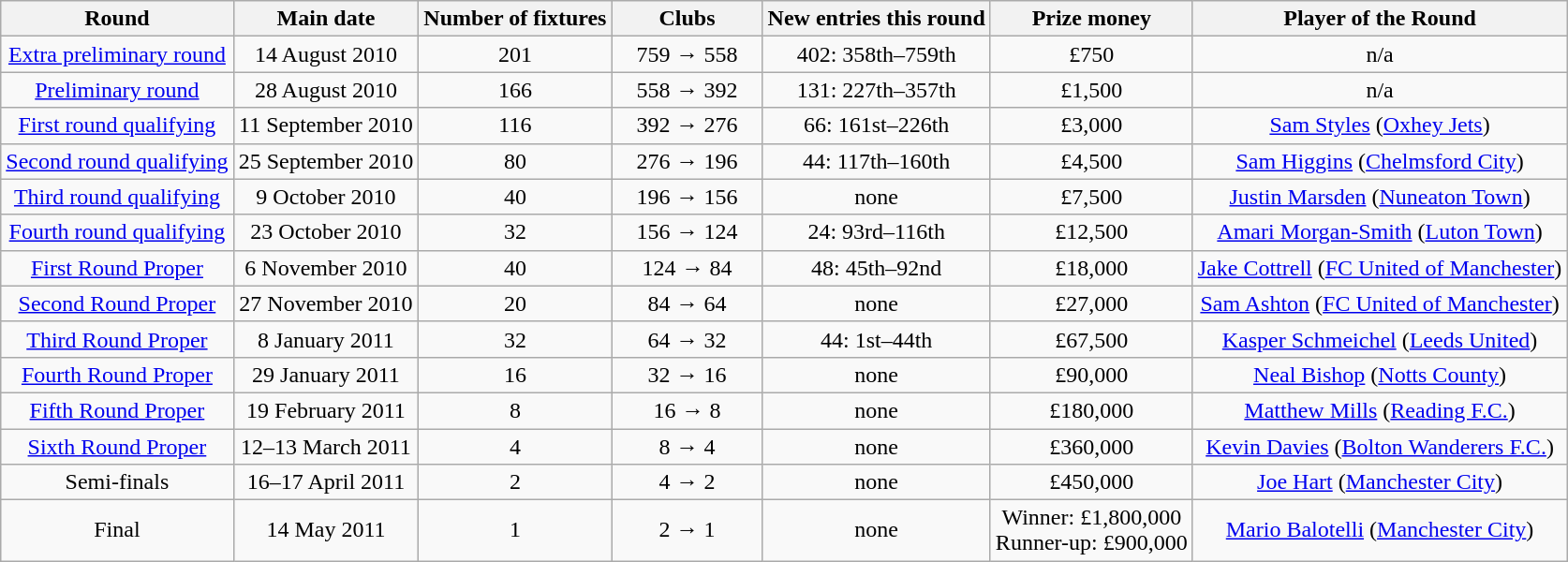<table class="wikitable" style="text-align:center">
<tr>
<th>Round</th>
<th>Main date</th>
<th>Number of fixtures</th>
<th style="width:100px;">Clubs</th>
<th>New entries this round</th>
<th>Prize money</th>
<th>Player of the Round</th>
</tr>
<tr>
<td><a href='#'>Extra preliminary round</a></td>
<td>14 August 2010</td>
<td>201</td>
<td>759 → 558</td>
<td>402: 358th–759th</td>
<td>£750</td>
<td>n/a</td>
</tr>
<tr>
<td><a href='#'>Preliminary round</a></td>
<td>28 August 2010</td>
<td>166</td>
<td>558 → 392</td>
<td>131: 227th–357th</td>
<td>£1,500</td>
<td>n/a</td>
</tr>
<tr>
<td><a href='#'>First round qualifying</a></td>
<td>11 September 2010</td>
<td>116</td>
<td>392 → 276</td>
<td>66: 161st–226th</td>
<td>£3,000</td>
<td><a href='#'>Sam Styles</a> (<a href='#'>Oxhey Jets</a>)</td>
</tr>
<tr>
<td><a href='#'>Second round qualifying</a></td>
<td>25 September 2010</td>
<td>80</td>
<td>276 → 196</td>
<td>44: 117th–160th</td>
<td>£4,500</td>
<td><a href='#'>Sam Higgins</a> (<a href='#'>Chelmsford City</a>)</td>
</tr>
<tr>
<td><a href='#'>Third round qualifying</a></td>
<td>9 October 2010</td>
<td>40</td>
<td>196 → 156</td>
<td>none</td>
<td>£7,500</td>
<td><a href='#'>Justin Marsden</a> (<a href='#'>Nuneaton Town</a>)</td>
</tr>
<tr>
<td><a href='#'>Fourth round qualifying</a></td>
<td>23 October 2010</td>
<td>32</td>
<td>156 → 124</td>
<td>24: 93rd–116th</td>
<td>£12,500</td>
<td><a href='#'>Amari Morgan-Smith</a> (<a href='#'>Luton Town</a>)</td>
</tr>
<tr>
<td><a href='#'>First Round Proper</a></td>
<td>6 November 2010</td>
<td>40</td>
<td>124 → 84</td>
<td>48: 45th–92nd</td>
<td>£18,000</td>
<td><a href='#'>Jake Cottrell</a> (<a href='#'>FC United of Manchester</a>)</td>
</tr>
<tr>
<td><a href='#'>Second Round Proper</a></td>
<td>27 November 2010</td>
<td>20</td>
<td>84 → 64</td>
<td>none</td>
<td>£27,000</td>
<td><a href='#'>Sam Ashton</a> (<a href='#'>FC United of Manchester</a>)</td>
</tr>
<tr>
<td><a href='#'>Third Round Proper</a></td>
<td>8 January 2011</td>
<td>32</td>
<td>64 → 32</td>
<td>44: 1st–44th</td>
<td>£67,500</td>
<td><a href='#'>Kasper Schmeichel</a> (<a href='#'>Leeds United</a>)</td>
</tr>
<tr>
<td><a href='#'>Fourth Round Proper</a></td>
<td>29 January 2011</td>
<td>16</td>
<td>32 → 16</td>
<td>none</td>
<td>£90,000</td>
<td><a href='#'>Neal Bishop</a> (<a href='#'>Notts County</a>)</td>
</tr>
<tr>
<td><a href='#'>Fifth Round Proper</a></td>
<td>19 February 2011</td>
<td>8</td>
<td>16 → 8</td>
<td>none</td>
<td>£180,000</td>
<td><a href='#'>Matthew Mills</a> (<a href='#'>Reading F.C.</a>)</td>
</tr>
<tr>
<td><a href='#'>Sixth Round Proper</a></td>
<td>12–13 March 2011</td>
<td>4</td>
<td>8 → 4</td>
<td>none</td>
<td>£360,000</td>
<td><a href='#'>Kevin Davies</a> (<a href='#'>Bolton Wanderers F.C.</a>)</td>
</tr>
<tr>
<td>Semi-finals</td>
<td>16–17 April 2011</td>
<td>2</td>
<td>4 → 2</td>
<td>none</td>
<td>£450,000</td>
<td><a href='#'>Joe Hart</a> (<a href='#'>Manchester City</a>)</td>
</tr>
<tr>
<td>Final</td>
<td>14 May 2011</td>
<td>1</td>
<td>2 → 1</td>
<td>none</td>
<td>Winner: £1,800,000<br>Runner-up: £900,000</td>
<td><a href='#'>Mario Balotelli</a> (<a href='#'>Manchester City</a>)</td>
</tr>
</table>
